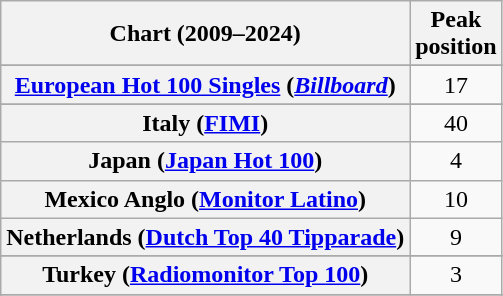<table class="wikitable plainrowheaders sortable" style="text-align:center">
<tr>
<th scope="col">Chart (2009–2024)</th>
<th scope="col">Peak<br>position</th>
</tr>
<tr>
</tr>
<tr>
</tr>
<tr>
</tr>
<tr>
</tr>
<tr>
</tr>
<tr>
</tr>
<tr>
</tr>
<tr>
</tr>
<tr>
</tr>
<tr>
<th scope="row"><a href='#'>European Hot 100 Singles</a> (<em><a href='#'>Billboard</a></em>)</th>
<td>17</td>
</tr>
<tr>
</tr>
<tr>
</tr>
<tr>
</tr>
<tr>
</tr>
<tr>
</tr>
<tr>
<th scope="row">Italy (<a href='#'>FIMI</a>)</th>
<td>40</td>
</tr>
<tr>
<th scope="row">Japan (<a href='#'>Japan Hot 100</a>)</th>
<td>4</td>
</tr>
<tr>
<th scope="row">Mexico Anglo (<a href='#'>Monitor Latino</a>)</th>
<td>10</td>
</tr>
<tr>
<th scope="row">Netherlands (<a href='#'>Dutch Top 40 Tipparade</a>)</th>
<td>9</td>
</tr>
<tr>
</tr>
<tr>
</tr>
<tr>
</tr>
<tr>
</tr>
<tr>
</tr>
<tr>
</tr>
<tr>
<th scope="row">Turkey (<a href='#'>Radiomonitor Top 100</a>)</th>
<td>3</td>
</tr>
<tr>
</tr>
<tr>
</tr>
<tr>
</tr>
<tr>
</tr>
<tr>
</tr>
<tr>
</tr>
</table>
